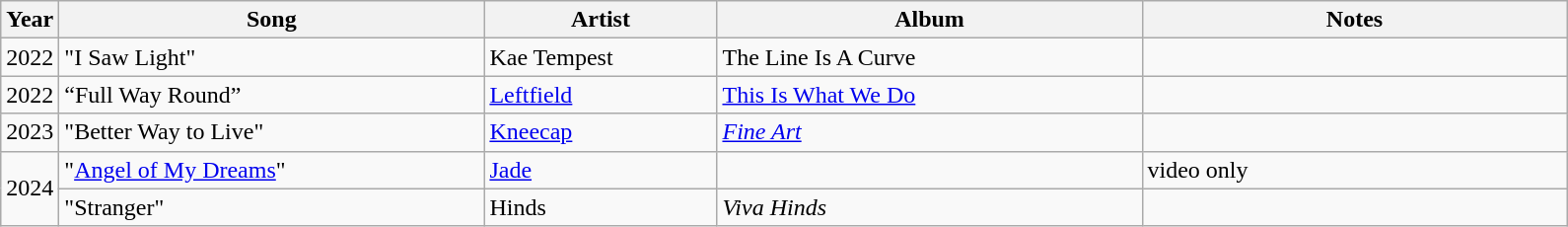<table class="wikitable">
<tr>
<th width=10>Year</th>
<th width=280>Song</th>
<th width=150>Artist</th>
<th width=280>Album</th>
<th width=280>Notes</th>
</tr>
<tr>
<td>2022</td>
<td>"I Saw Light"</td>
<td>Kae Tempest</td>
<td>The Line Is A Curve</td>
<td></td>
</tr>
<tr>
<td>2022</td>
<td>“Full Way Round”</td>
<td><a href='#'>Leftfield</a></td>
<td><a href='#'>This Is What We Do</a></td>
<td></td>
</tr>
<tr>
<td>2023</td>
<td>"Better Way to Live"</td>
<td><a href='#'>Kneecap</a></td>
<td><em><a href='#'>Fine Art</a></em></td>
<td></td>
</tr>
<tr>
<td rowspan="2">2024</td>
<td>"<a href='#'>Angel of My Dreams</a>"</td>
<td><a href='#'>Jade</a></td>
<td> </td>
<td>video only</td>
</tr>
<tr>
<td>"Stranger"</td>
<td>Hinds</td>
<td><em>Viva Hinds</em></td>
<td></td>
</tr>
</table>
